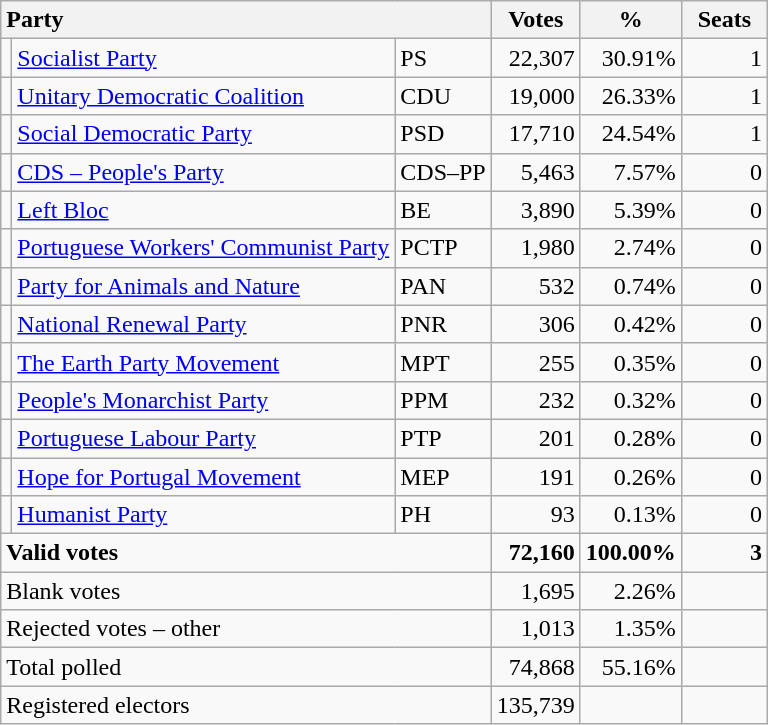<table class="wikitable" border="1" style="text-align:right;">
<tr>
<th style="text-align:left;" colspan=3>Party</th>
<th align=center width="50">Votes</th>
<th align=center width="50">%</th>
<th align=center width="50">Seats</th>
</tr>
<tr>
<td></td>
<td align=left><a href='#'>Socialist Party</a></td>
<td align=left>PS</td>
<td>22,307</td>
<td>30.91%</td>
<td>1</td>
</tr>
<tr>
<td></td>
<td align=left style="white-space: nowrap;"><a href='#'>Unitary Democratic Coalition</a></td>
<td align=left>CDU</td>
<td>19,000</td>
<td>26.33%</td>
<td>1</td>
</tr>
<tr>
<td></td>
<td align=left><a href='#'>Social Democratic Party</a></td>
<td align=left>PSD</td>
<td>17,710</td>
<td>24.54%</td>
<td>1</td>
</tr>
<tr>
<td></td>
<td align=left><a href='#'>CDS – People's Party</a></td>
<td align=left style="white-space: nowrap;">CDS–PP</td>
<td>5,463</td>
<td>7.57%</td>
<td>0</td>
</tr>
<tr>
<td></td>
<td align=left><a href='#'>Left Bloc</a></td>
<td align=left>BE</td>
<td>3,890</td>
<td>5.39%</td>
<td>0</td>
</tr>
<tr>
<td></td>
<td align=left><a href='#'>Portuguese Workers' Communist Party</a></td>
<td align=left>PCTP</td>
<td>1,980</td>
<td>2.74%</td>
<td>0</td>
</tr>
<tr>
<td></td>
<td align=left><a href='#'>Party for Animals and Nature</a></td>
<td align=left>PAN</td>
<td>532</td>
<td>0.74%</td>
<td>0</td>
</tr>
<tr>
<td></td>
<td align=left><a href='#'>National Renewal Party</a></td>
<td align=left>PNR</td>
<td>306</td>
<td>0.42%</td>
<td>0</td>
</tr>
<tr>
<td></td>
<td align=left><a href='#'>The Earth Party Movement</a></td>
<td align=left>MPT</td>
<td>255</td>
<td>0.35%</td>
<td>0</td>
</tr>
<tr>
<td></td>
<td align=left><a href='#'>People's Monarchist Party</a></td>
<td align=left>PPM</td>
<td>232</td>
<td>0.32%</td>
<td>0</td>
</tr>
<tr>
<td></td>
<td align=left><a href='#'>Portuguese Labour Party</a></td>
<td align=left>PTP</td>
<td>201</td>
<td>0.28%</td>
<td>0</td>
</tr>
<tr>
<td></td>
<td align=left><a href='#'>Hope for Portugal Movement</a></td>
<td align=left>MEP</td>
<td>191</td>
<td>0.26%</td>
<td>0</td>
</tr>
<tr>
<td></td>
<td align=left><a href='#'>Humanist Party</a></td>
<td align=left>PH</td>
<td>93</td>
<td>0.13%</td>
<td>0</td>
</tr>
<tr style="font-weight:bold">
<td align=left colspan=3>Valid votes</td>
<td>72,160</td>
<td>100.00%</td>
<td>3</td>
</tr>
<tr>
<td align=left colspan=3>Blank votes</td>
<td>1,695</td>
<td>2.26%</td>
<td></td>
</tr>
<tr>
<td align=left colspan=3>Rejected votes – other</td>
<td>1,013</td>
<td>1.35%</td>
<td></td>
</tr>
<tr>
<td align=left colspan=3>Total polled</td>
<td>74,868</td>
<td>55.16%</td>
<td></td>
</tr>
<tr>
<td align=left colspan=3>Registered electors</td>
<td>135,739</td>
<td></td>
<td></td>
</tr>
</table>
